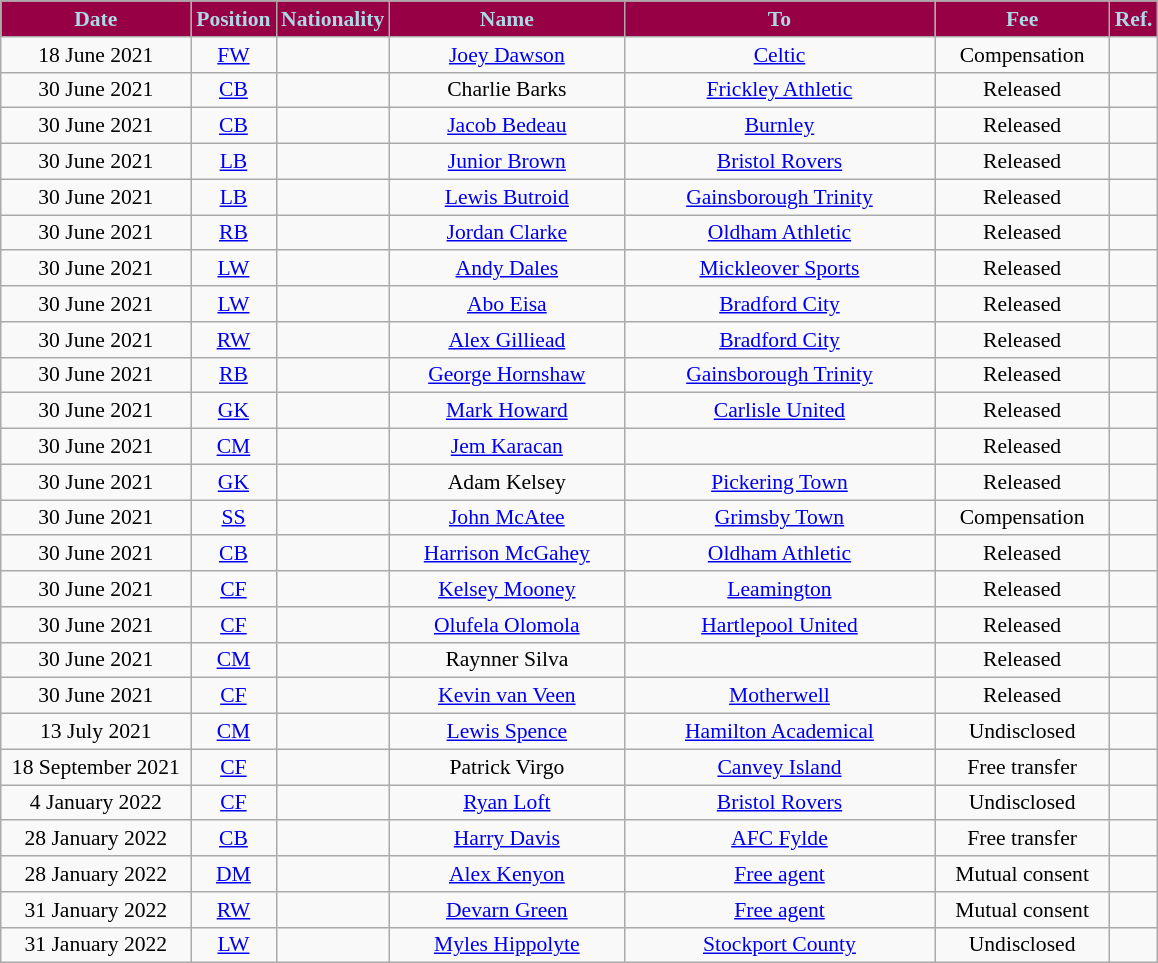<table class="wikitable"  style="text-align:center; font-size:90%; ">
<tr>
<th style="background:#970045; color:#ADD8E6; width:120px;">Date</th>
<th style="background:#970045; color:#ADD8E6; width:50px;">Position</th>
<th style="background:#970045; color:#ADD8E6; width:50px;">Nationality</th>
<th style="background:#970045; color:#ADD8E6; width:150px;">Name</th>
<th style="background:#970045; color:#ADD8E6; width:200px;">To</th>
<th style="background:#970045; color:#ADD8E6; width:110px;">Fee</th>
<th style="background:#970045; color:#ADD8E6; width:25px;">Ref.</th>
</tr>
<tr>
<td>18 June 2021</td>
<td><a href='#'>FW</a></td>
<td></td>
<td><a href='#'>Joey Dawson</a></td>
<td> <a href='#'>Celtic</a></td>
<td>Compensation</td>
<td></td>
</tr>
<tr>
<td>30 June 2021</td>
<td><a href='#'>CB</a></td>
<td></td>
<td>Charlie Barks</td>
<td> <a href='#'>Frickley Athletic</a></td>
<td>Released</td>
<td></td>
</tr>
<tr>
<td>30 June 2021</td>
<td><a href='#'>CB</a></td>
<td></td>
<td><a href='#'>Jacob Bedeau</a></td>
<td> <a href='#'>Burnley</a></td>
<td>Released</td>
<td></td>
</tr>
<tr>
<td>30 June 2021</td>
<td><a href='#'>LB</a></td>
<td></td>
<td><a href='#'>Junior Brown</a></td>
<td> <a href='#'>Bristol Rovers</a></td>
<td>Released</td>
<td></td>
</tr>
<tr>
<td>30 June 2021</td>
<td><a href='#'>LB</a></td>
<td></td>
<td><a href='#'>Lewis Butroid</a></td>
<td> <a href='#'>Gainsborough Trinity</a></td>
<td>Released</td>
<td></td>
</tr>
<tr>
<td>30 June 2021</td>
<td><a href='#'>RB</a></td>
<td></td>
<td><a href='#'>Jordan Clarke</a></td>
<td> <a href='#'>Oldham Athletic</a></td>
<td>Released</td>
<td></td>
</tr>
<tr>
<td>30 June 2021</td>
<td><a href='#'>LW</a></td>
<td></td>
<td><a href='#'>Andy Dales</a></td>
<td> <a href='#'>Mickleover Sports</a></td>
<td>Released</td>
<td></td>
</tr>
<tr>
<td>30 June 2021</td>
<td><a href='#'>LW</a></td>
<td></td>
<td><a href='#'>Abo Eisa</a></td>
<td> <a href='#'>Bradford City</a></td>
<td>Released</td>
<td></td>
</tr>
<tr>
<td>30 June 2021</td>
<td><a href='#'>RW</a></td>
<td></td>
<td><a href='#'>Alex Gilliead</a></td>
<td> <a href='#'>Bradford City</a></td>
<td>Released</td>
<td></td>
</tr>
<tr>
<td>30 June 2021</td>
<td><a href='#'>RB</a></td>
<td></td>
<td><a href='#'>George Hornshaw</a></td>
<td> <a href='#'>Gainsborough Trinity</a></td>
<td>Released</td>
<td></td>
</tr>
<tr>
<td>30 June 2021</td>
<td><a href='#'>GK</a></td>
<td></td>
<td><a href='#'>Mark Howard</a></td>
<td> <a href='#'>Carlisle United</a></td>
<td>Released</td>
<td></td>
</tr>
<tr>
<td>30 June 2021</td>
<td><a href='#'>CM</a></td>
<td></td>
<td><a href='#'>Jem Karacan</a></td>
<td></td>
<td>Released</td>
<td></td>
</tr>
<tr>
<td>30 June 2021</td>
<td><a href='#'>GK</a></td>
<td></td>
<td>Adam Kelsey</td>
<td> <a href='#'>Pickering Town</a></td>
<td>Released</td>
<td></td>
</tr>
<tr>
<td>30 June 2021</td>
<td><a href='#'>SS</a></td>
<td></td>
<td><a href='#'>John McAtee</a></td>
<td> <a href='#'>Grimsby Town</a></td>
<td>Compensation</td>
<td></td>
</tr>
<tr>
<td>30 June 2021</td>
<td><a href='#'>CB</a></td>
<td></td>
<td><a href='#'>Harrison McGahey</a></td>
<td> <a href='#'>Oldham Athletic</a></td>
<td>Released</td>
<td></td>
</tr>
<tr>
<td>30 June 2021</td>
<td><a href='#'>CF</a></td>
<td></td>
<td><a href='#'>Kelsey Mooney</a></td>
<td> <a href='#'>Leamington</a></td>
<td>Released</td>
<td></td>
</tr>
<tr>
<td>30 June 2021</td>
<td><a href='#'>CF</a></td>
<td></td>
<td><a href='#'>Olufela Olomola</a></td>
<td> <a href='#'>Hartlepool United</a></td>
<td>Released</td>
<td></td>
</tr>
<tr>
<td>30 June 2021</td>
<td><a href='#'>CM</a></td>
<td></td>
<td>Raynner Silva</td>
<td></td>
<td>Released</td>
<td></td>
</tr>
<tr>
<td>30 June 2021</td>
<td><a href='#'>CF</a></td>
<td></td>
<td><a href='#'>Kevin van Veen</a></td>
<td> <a href='#'>Motherwell</a></td>
<td>Released</td>
<td></td>
</tr>
<tr>
<td>13 July 2021</td>
<td><a href='#'>CM</a></td>
<td></td>
<td><a href='#'>Lewis Spence</a></td>
<td> <a href='#'>Hamilton Academical</a></td>
<td>Undisclosed</td>
<td></td>
</tr>
<tr>
<td>18 September 2021</td>
<td><a href='#'>CF</a></td>
<td></td>
<td>Patrick Virgo</td>
<td> <a href='#'>Canvey Island</a></td>
<td>Free transfer</td>
<td></td>
</tr>
<tr>
<td>4 January 2022</td>
<td><a href='#'>CF</a></td>
<td></td>
<td><a href='#'>Ryan Loft</a></td>
<td> <a href='#'>Bristol Rovers</a></td>
<td>Undisclosed</td>
<td></td>
</tr>
<tr>
<td>28 January 2022</td>
<td><a href='#'>CB</a></td>
<td></td>
<td><a href='#'>Harry Davis</a></td>
<td> <a href='#'>AFC Fylde</a></td>
<td>Free transfer</td>
<td></td>
</tr>
<tr>
<td>28 January 2022</td>
<td><a href='#'>DM</a></td>
<td></td>
<td><a href='#'>Alex Kenyon</a></td>
<td> <a href='#'>Free agent</a></td>
<td>Mutual consent</td>
<td></td>
</tr>
<tr>
<td>31 January 2022</td>
<td><a href='#'>RW</a></td>
<td></td>
<td><a href='#'>Devarn Green</a></td>
<td> <a href='#'>Free agent</a></td>
<td>Mutual consent</td>
<td></td>
</tr>
<tr>
<td>31 January 2022</td>
<td><a href='#'>LW</a></td>
<td></td>
<td><a href='#'>Myles Hippolyte</a></td>
<td> <a href='#'>Stockport County</a></td>
<td>Undisclosed</td>
<td></td>
</tr>
</table>
